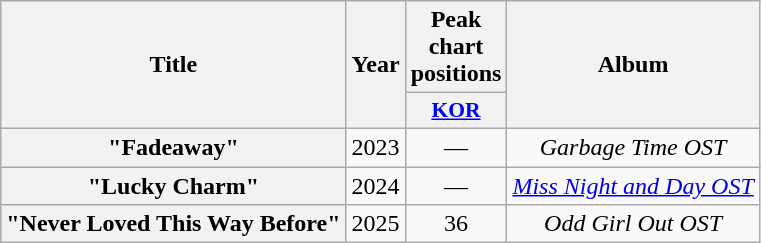<table class="wikitable plainrowheaders" style="text-align:center">
<tr>
<th scope="col" rowspan="2">Title</th>
<th scope="col" rowspan="2">Year</th>
<th scope="col" colspan="1">Peak chart positions</th>
<th scope="col" rowspan="2">Album</th>
</tr>
<tr>
<th scope="col" style="width:3em;font-size:90%"><a href='#'>KOR</a><br></th>
</tr>
<tr>
<th scope="row">"Fadeaway"</th>
<td>2023</td>
<td>—</td>
<td><em>Garbage Time OST</em></td>
</tr>
<tr>
<th scope="row">"Lucky Charm"</th>
<td>2024</td>
<td>—</td>
<td><em><a href='#'>Miss Night and Day OST</a></em></td>
</tr>
<tr>
<th scope="row">"Never Loved This Way Before"</th>
<td>2025</td>
<td>36</td>
<td><em>Odd Girl Out OST</em></td>
</tr>
</table>
